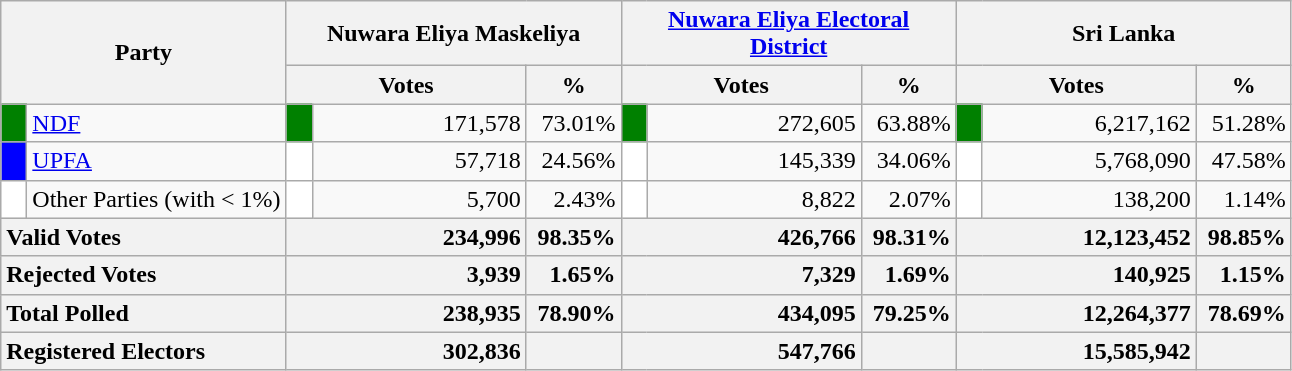<table class="wikitable">
<tr>
<th colspan="2" width="144px"rowspan="2">Party</th>
<th colspan="3" width="216px">Nuwara Eliya Maskeliya</th>
<th colspan="3" width="216px"><a href='#'>Nuwara Eliya Electoral District</a></th>
<th colspan="3" width="216px">Sri Lanka</th>
</tr>
<tr>
<th colspan="2" width="144px">Votes</th>
<th>%</th>
<th colspan="2" width="144px">Votes</th>
<th>%</th>
<th colspan="2" width="144px">Votes</th>
<th>%</th>
</tr>
<tr>
<td style="background-color:green;" width="10px"></td>
<td style="text-align:left;"><a href='#'>NDF</a></td>
<td style="background-color:green;" width="10px"></td>
<td style="text-align:right;">171,578</td>
<td style="text-align:right;">73.01%</td>
<td style="background-color:green;" width="10px"></td>
<td style="text-align:right;">272,605</td>
<td style="text-align:right;">63.88%</td>
<td style="background-color:green;" width="10px"></td>
<td style="text-align:right;">6,217,162</td>
<td style="text-align:right;">51.28%</td>
</tr>
<tr>
<td style="background-color:blue;" width="10px"></td>
<td style="text-align:left;"><a href='#'>UPFA</a></td>
<td style="background-color:white;" width="10px"></td>
<td style="text-align:right;">57,718</td>
<td style="text-align:right;">24.56%</td>
<td style="background-color:white;" width="10px"></td>
<td style="text-align:right;">145,339</td>
<td style="text-align:right;">34.06%</td>
<td style="background-color:white;" width="10px"></td>
<td style="text-align:right;">5,768,090</td>
<td style="text-align:right;">47.58%</td>
</tr>
<tr>
<td style="background-color:white;" width="10px"></td>
<td style="text-align:left;">Other Parties (with < 1%)</td>
<td style="background-color:white;" width="10px"></td>
<td style="text-align:right;">5,700</td>
<td style="text-align:right;">2.43%</td>
<td style="background-color:white;" width="10px"></td>
<td style="text-align:right;">8,822</td>
<td style="text-align:right;">2.07%</td>
<td style="background-color:white;" width="10px"></td>
<td style="text-align:right;">138,200</td>
<td style="text-align:right;">1.14%</td>
</tr>
<tr>
<th colspan="2" width="144px"style="text-align:left;">Valid Votes</th>
<th style="text-align:right;"colspan="2" width="144px">234,996</th>
<th style="text-align:right;">98.35%</th>
<th style="text-align:right;"colspan="2" width="144px">426,766</th>
<th style="text-align:right;">98.31%</th>
<th style="text-align:right;"colspan="2" width="144px">12,123,452</th>
<th style="text-align:right;">98.85%</th>
</tr>
<tr>
<th colspan="2" width="144px"style="text-align:left;">Rejected Votes</th>
<th style="text-align:right;"colspan="2" width="144px">3,939</th>
<th style="text-align:right;">1.65%</th>
<th style="text-align:right;"colspan="2" width="144px">7,329</th>
<th style="text-align:right;">1.69%</th>
<th style="text-align:right;"colspan="2" width="144px">140,925</th>
<th style="text-align:right;">1.15%</th>
</tr>
<tr>
<th colspan="2" width="144px"style="text-align:left;">Total Polled</th>
<th style="text-align:right;"colspan="2" width="144px">238,935</th>
<th style="text-align:right;">78.90%</th>
<th style="text-align:right;"colspan="2" width="144px">434,095</th>
<th style="text-align:right;">79.25%</th>
<th style="text-align:right;"colspan="2" width="144px">12,264,377</th>
<th style="text-align:right;">78.69%</th>
</tr>
<tr>
<th colspan="2" width="144px"style="text-align:left;">Registered Electors</th>
<th style="text-align:right;"colspan="2" width="144px">302,836</th>
<th></th>
<th style="text-align:right;"colspan="2" width="144px">547,766</th>
<th></th>
<th style="text-align:right;"colspan="2" width="144px">15,585,942</th>
<th></th>
</tr>
</table>
